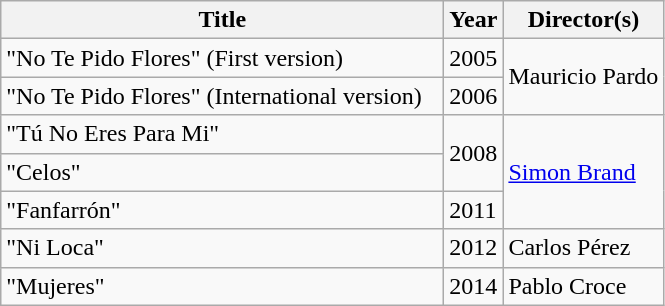<table class="wikitable">
<tr>
<th scope="col" style="width:18em;">Title</th>
<th>Year</th>
<th>Director(s)</th>
</tr>
<tr>
<td scope="row">"No Te Pido Flores" (First version)</td>
<td rowspan="1">2005</td>
<td rowspan="2">Mauricio Pardo</td>
</tr>
<tr>
<td scope="row">"No Te Pido Flores" (International version)</td>
<td rowspan="1">2006</td>
</tr>
<tr>
<td scope="row">"Tú No Eres Para Mi"</td>
<td rowspan="2">2008</td>
<td rowspan="3"><a href='#'>Simon Brand</a></td>
</tr>
<tr>
<td scope="row">"Celos"</td>
</tr>
<tr>
<td scope="row">"Fanfarrón"</td>
<td rowspan="1">2011</td>
</tr>
<tr>
<td scope="row">"Ni Loca"</td>
<td rowspan="1">2012</td>
<td rowspan="1">Carlos Pérez </td>
</tr>
<tr>
<td scope="row">"Mujeres"</td>
<td rowspan="1">2014</td>
<td rowspan="1">Pablo Croce</td>
</tr>
</table>
